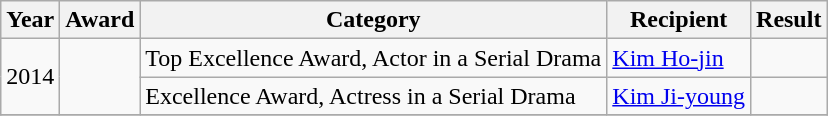<table class="wikitable">
<tr>
<th>Year</th>
<th>Award</th>
<th>Category</th>
<th>Recipient</th>
<th>Result</th>
</tr>
<tr>
<td rowspan=2>2014</td>
<td rowspan=2></td>
<td>Top Excellence Award, Actor in a Serial Drama</td>
<td><a href='#'>Kim Ho-jin</a></td>
<td></td>
</tr>
<tr>
<td>Excellence Award, Actress in a Serial Drama</td>
<td><a href='#'>Kim Ji-young</a></td>
<td></td>
</tr>
<tr>
</tr>
</table>
